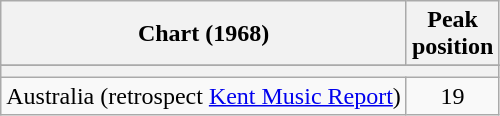<table class="wikitable sortable">
<tr>
<th align="center">Chart (1968)</th>
<th align="center">Peak<br>position</th>
</tr>
<tr>
</tr>
<tr>
</tr>
<tr>
</tr>
<tr>
<th colspan="2"></th>
</tr>
<tr>
<td>Australia (retrospect <a href='#'>Kent Music Report</a>)</td>
<td style="text-align:center;">19</td>
</tr>
</table>
